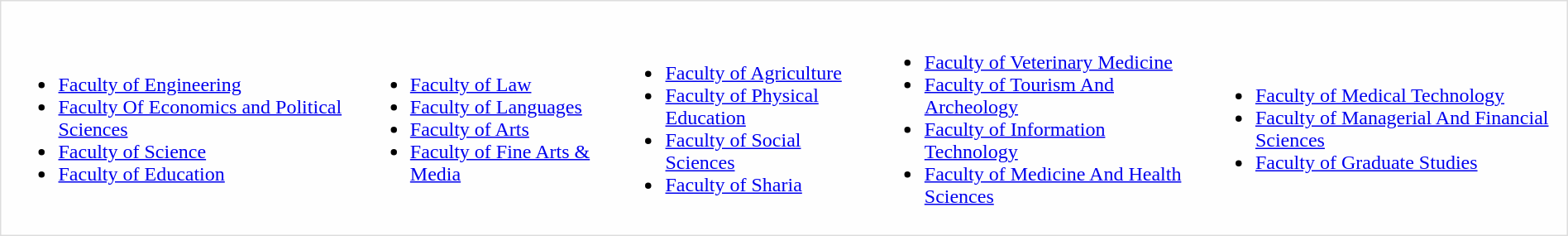<table align="center" style="border:1px solid #dddddd; background-color:#fefefe; padding:3px; margin:0px">
<tr>
<td><br><ul><li><a href='#'>Faculty of Engineering</a></li><li><a href='#'>Faculty Of Economics and Political Sciences</a></li><li><a href='#'>Faculty of Science</a></li><li><a href='#'>Faculty of Education</a></li></ul></td>
<td><br><ul><li><a href='#'>Faculty of Law</a></li><li><a href='#'>Faculty of Languages</a></li><li><a href='#'>Faculty of Arts</a></li><li><a href='#'>Faculty of Fine Arts & Media</a></li></ul></td>
<td><br><ul><li><a href='#'>Faculty of Agriculture</a></li><li><a href='#'>Faculty of Physical Education</a></li><li><a href='#'>Faculty of Social Sciences</a></li><li><a href='#'>Faculty of Sharia</a></li></ul></td>
<td><br><ul><li><a href='#'>Faculty of Veterinary Medicine</a></li><li><a href='#'>Faculty of Tourism And Archeology</a></li><li><a href='#'>Faculty of Information Technology</a></li><li><a href='#'>Faculty of Medicine And Health Sciences</a></li></ul></td>
<td><br><ul><li><a href='#'>Faculty of Medical Technology</a></li><li><a href='#'>Faculty of Managerial And Financial Sciences</a></li><li><a href='#'>Faculty of Graduate Studies</a></li></ul></td>
</tr>
</table>
